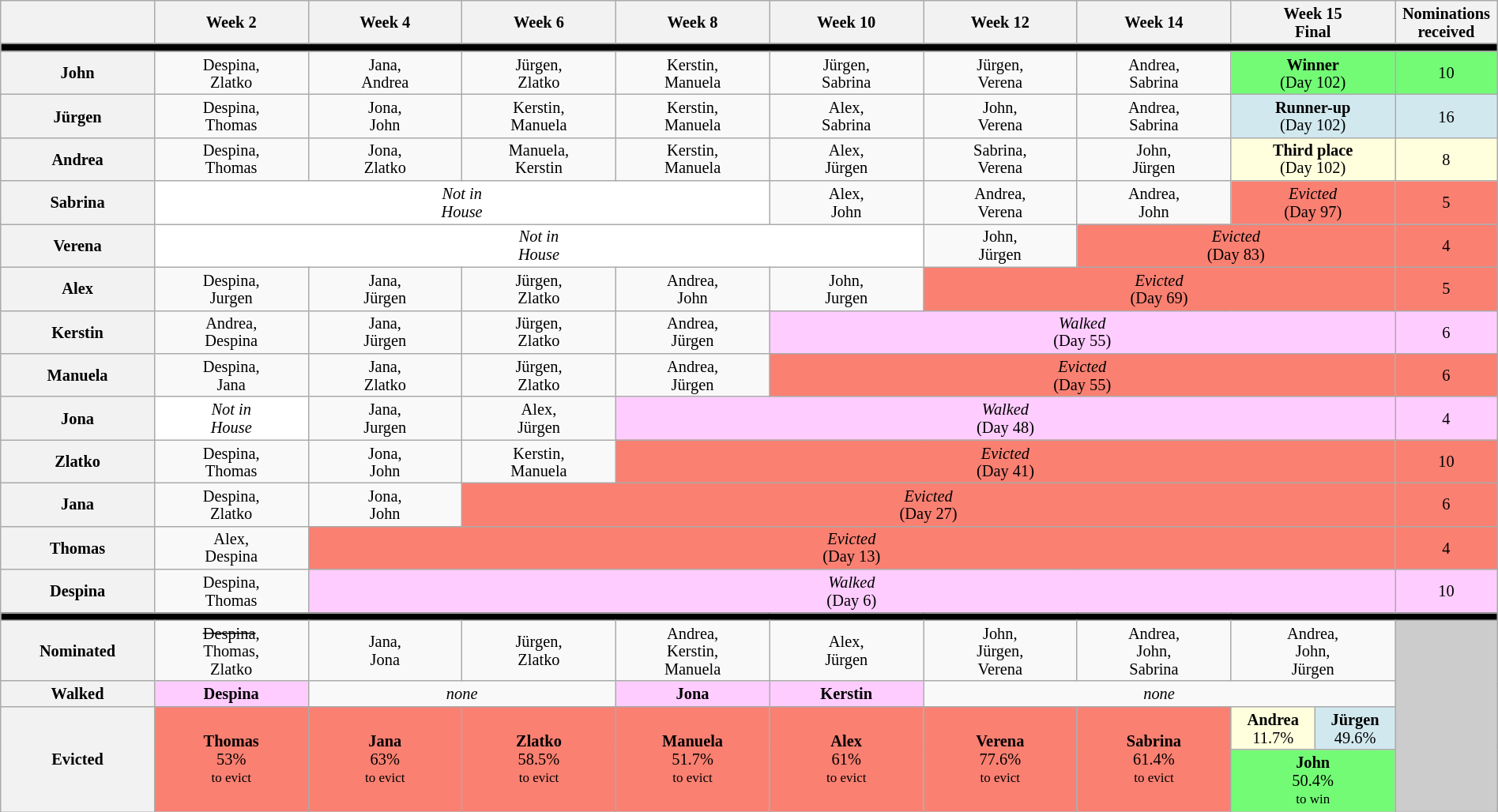<table class="wikitable" style="text-align:center; width:100%; font-size:85%; line-height:15px;">
<tr>
<th style="width:7%"></th>
<th style="width:7%">Week 2</th>
<th style="width:7%">Week 4</th>
<th style="width:7%">Week 6</th>
<th style="width:7%">Week 8</th>
<th style="width:7%">Week 10</th>
<th style="width:7%">Week 12</th>
<th style="width:7%">Week 14</th>
<th style="width:7%" colspan="2">Week 15<br>Final</th>
<th style="width:1%">Nominations received</th>
</tr>
<tr>
<th style="background:#000" colspan="11"></th>
</tr>
<tr>
<th>John</th>
<td>Despina,<br>Zlatko</td>
<td>Jana,<br>Andrea</td>
<td>Jürgen,<br>Zlatko</td>
<td>Kerstin,<br>Manuela</td>
<td>Jürgen,<br>Sabrina</td>
<td>Jürgen,<br>Verena</td>
<td>Andrea,<br>Sabrina</td>
<td style="background:#73FB76" colspan="2"><strong>Winner</strong><br>(Day 102)</td>
<td style="background:#73FB76">10</td>
</tr>
<tr>
<th>Jürgen</th>
<td>Despina,<br>Thomas</td>
<td>Jona,<br>John</td>
<td>Kerstin,<br>Manuela</td>
<td>Kerstin,<br>Manuela</td>
<td>Alex,<br>Sabrina</td>
<td>John,<br>Verena</td>
<td>Andrea,<br>Sabrina</td>
<td style="background:#D1E8EF" colspan="2"><strong>Runner-up</strong><br>(Day 102)</td>
<td style="background:#D1E8EF">16</td>
</tr>
<tr>
<th>Andrea</th>
<td>Despina,<br>Thomas</td>
<td>Jona,<br>Zlatko</td>
<td>Manuela,<br>Kerstin</td>
<td>Kerstin,<br>Manuela</td>
<td>Alex,<br>Jürgen</td>
<td>Sabrina,<br>Verena</td>
<td>John,<br>Jürgen</td>
<td style="background:#ffffdd;" colspan="2"><strong>Third place</strong><br>(Day 102)</td>
<td style="background:#ffffdd;">8</td>
</tr>
<tr>
<th>Sabrina</th>
<td style=background:white colspan="4"><em>Not in<br>House</em></td>
<td>Alex,<br>John</td>
<td>Andrea,<br>Verena</td>
<td>Andrea,<br>John</td>
<td style="background:#fa8072" colspan="2"><em>Evicted</em><br>(Day 97)</td>
<td style="background:#FA8072">5</td>
</tr>
<tr>
<th>Verena</th>
<td style=background:white colspan="5"><em>Not in<br>House</em></td>
<td>John,<br>Jürgen</td>
<td style="background:#fa8072" colspan="3"><em>Evicted</em><br>(Day 83)</td>
<td style="background:#FA8072">4</td>
</tr>
<tr>
<th>Alex</th>
<td>Despina,<br>Jurgen</td>
<td>Jana,<br>Jürgen</td>
<td>Jürgen,<br>Zlatko</td>
<td>Andrea,<br>John</td>
<td>John,<br>Jurgen</td>
<td style="background:#fa8072" colspan="4"><em>Evicted</em><br>(Day 69)</td>
<td style="background:#FA8072">5</td>
</tr>
<tr>
<th>Kerstin</th>
<td>Andrea,<br>Despina</td>
<td>Jana,<br>Jürgen</td>
<td>Jürgen,<br>Zlatko</td>
<td>Andrea,<br>Jürgen</td>
<td style="background:#FFCCFF" colspan="5"><em>Walked</em><br>(Day 55)</td>
<td style="background:#FFCCFF">6</td>
</tr>
<tr>
<th>Manuela</th>
<td>Despina,<br>Jana</td>
<td>Jana,<br>Zlatko</td>
<td>Jürgen,<br>Zlatko</td>
<td>Andrea,<br>Jürgen</td>
<td style="background:#fa8072" colspan="5"><em>Evicted</em><br>(Day 55)</td>
<td style="background:#FA8072">6</td>
</tr>
<tr>
<th>Jona</th>
<td style=background:white><em>Not in<br>House</em></td>
<td>Jana,<br>Jurgen</td>
<td>Alex,<br>Jürgen</td>
<td style="background:#FFCCFF" colspan="6"><em>Walked</em><br>(Day 48)</td>
<td style="background:#FFCCFF">4</td>
</tr>
<tr>
<th>Zlatko</th>
<td>Despina,<br>Thomas</td>
<td>Jona,<br>John</td>
<td>Kerstin,<br>Manuela</td>
<td style="background:#fa8072" colspan="6"><em>Evicted</em><br>(Day 41)</td>
<td style="background:#FA8072">10</td>
</tr>
<tr>
<th>Jana</th>
<td>Despina,<br>Zlatko</td>
<td>Jona,<br>John</td>
<td style="background:#fa8072" colspan="7"><em>Evicted</em><br>(Day 27)</td>
<td style="background:#FA8072">6</td>
</tr>
<tr>
<th>Thomas</th>
<td>Alex,<br>Despina</td>
<td style="background:#fa8072" colspan="8"><em>Evicted</em><br>(Day 13)</td>
<td style="background:#FA8072">4</td>
</tr>
<tr>
<th>Despina</th>
<td>Despina,<br>Thomas</td>
<td style="background:#FFCCFF" colspan="8"><em>Walked</em><br>(Day 6)</td>
<td style="background:#FFCCFF">10</td>
</tr>
<tr>
<th style="background:#000" colspan="11"></th>
</tr>
<tr>
<th>Nominated</th>
<td><s>Despina</s>,<br>Thomas,<br>Zlatko</td>
<td>Jana,<br>Jona</td>
<td>Jürgen,<br>Zlatko</td>
<td>Andrea,<br>Kerstin,<br>Manuela</td>
<td>Alex,<br>Jürgen</td>
<td>John,<br>Jürgen,<br>Verena</td>
<td>Andrea,<br>John,<br>Sabrina</td>
<td colspan="2">Andrea,<br>John,<br>Jürgen</td>
<td rowspan="4" style="background:#ccc"></td>
</tr>
<tr>
<th>Walked</th>
<td style="background:#fcf"><strong>Despina</strong></td>
<td colspan="2"><em>none</em></td>
<td style="background:#fcf"><strong>Jona</strong></td>
<td style="background:#fcf"><strong>Kerstin</strong></td>
<td colspan=4><em>none</em></td>
</tr>
<tr>
<th rowspan="2">Evicted</th>
<td style="background:#fa8072" rowspan="2"><strong>Thomas</strong><br>53%<br><small>to evict</small></td>
<td style="background:#fa8072" rowspan="2"><strong>Jana</strong><br>63%<br><small>to evict</small></td>
<td style="background:#fa8072" rowspan="2"><strong>Zlatko</strong><br>58.5%<br><small>to evict</small></td>
<td style="background:#fa8072" rowspan="2"><strong>Manuela</strong><br>51.7%<br><small>to evict</small></td>
<td style="background:#fa8072" rowspan="2"><strong>Alex</strong><br>61%<br><small>to evict</small></td>
<td style="background:#fa8072" rowspan="2"><strong>Verena</strong><br>77.6%<br><small>to evict</small></td>
<td style="background:#fa8072" rowspan="2"><strong>Sabrina</strong><br>61.4%<br><small>to evict</small></td>
<td style="background:#ffffdd;"><strong>Andrea</strong><br>11.7%<br><small></small></td>
<td style="background:#D1E8EF"><strong>Jürgen</strong><br>49.6%<br><small></small></td>
</tr>
<tr>
<td style="background:#73FB76" colspan="2"><strong>John</strong><br>50.4%<br><small>to win</small></td>
</tr>
</table>
